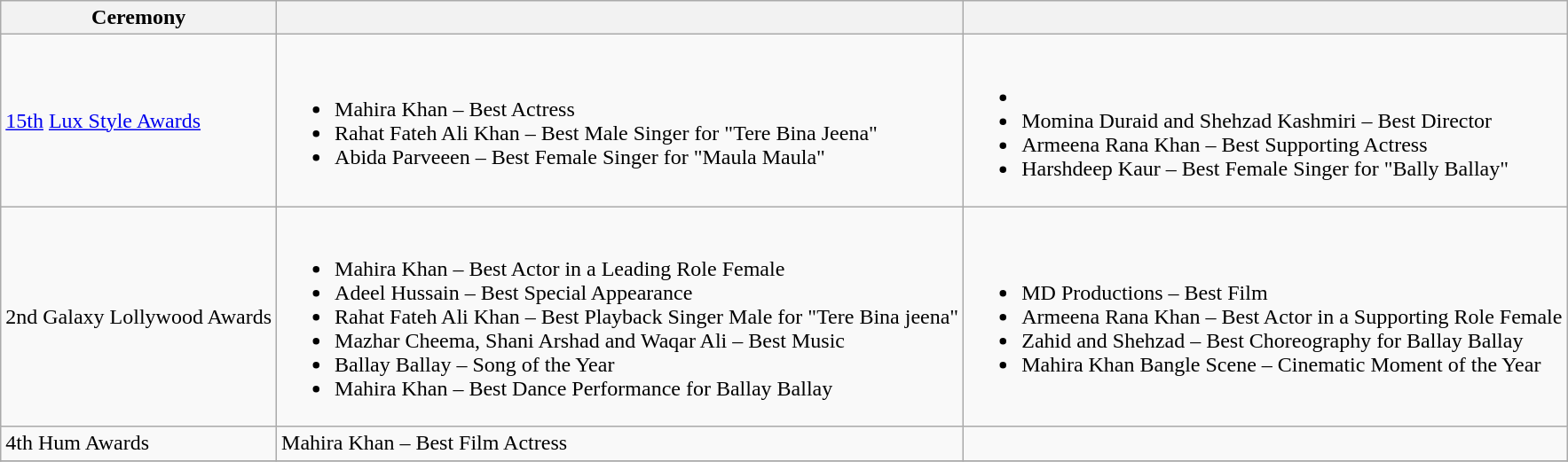<table class="wikitable">
<tr>
<th>Ceremony</th>
<th></th>
<th></th>
</tr>
<tr>
<td><a href='#'>15th</a> <a href='#'>Lux Style Awards</a><br></td>
<td><br><ul><li>Mahira Khan – Best Actress</li><li>Rahat Fateh Ali Khan – Best Male Singer for "Tere Bina Jeena"</li><li>Abida Parveeen – Best Female Singer for "Maula Maula"</li></ul></td>
<td><br><ul><li></li><li>Momina Duraid and Shehzad Kashmiri – Best Director</li><li>Armeena Rana Khan – Best Supporting Actress</li><li>Harshdeep Kaur – Best Female Singer for "Bally Ballay"</li></ul></td>
</tr>
<tr>
<td>2nd Galaxy Lollywood Awards</td>
<td><br><ul><li>Mahira Khan – Best Actor in a Leading Role Female</li><li>Adeel Hussain – Best Special Appearance</li><li>Rahat Fateh Ali Khan – Best Playback Singer Male for "Tere Bina jeena"</li><li>Mazhar Cheema, Shani Arshad and Waqar Ali – Best Music</li><li>Ballay Ballay – Song of the Year</li><li>Mahira Khan – Best Dance Performance for Ballay Ballay</li></ul></td>
<td><br><ul><li>MD Productions – Best Film</li><li>Armeena Rana Khan – Best Actor in a Supporting Role Female</li><li>Zahid and Shehzad –  Best Choreography for Ballay Ballay</li><li>Mahira Khan Bangle Scene – Cinematic Moment of the Year</li></ul></td>
</tr>
<tr>
<td>4th Hum Awards</td>
<td>Mahira Khan – Best Film Actress</td>
<td></td>
</tr>
<tr>
</tr>
</table>
